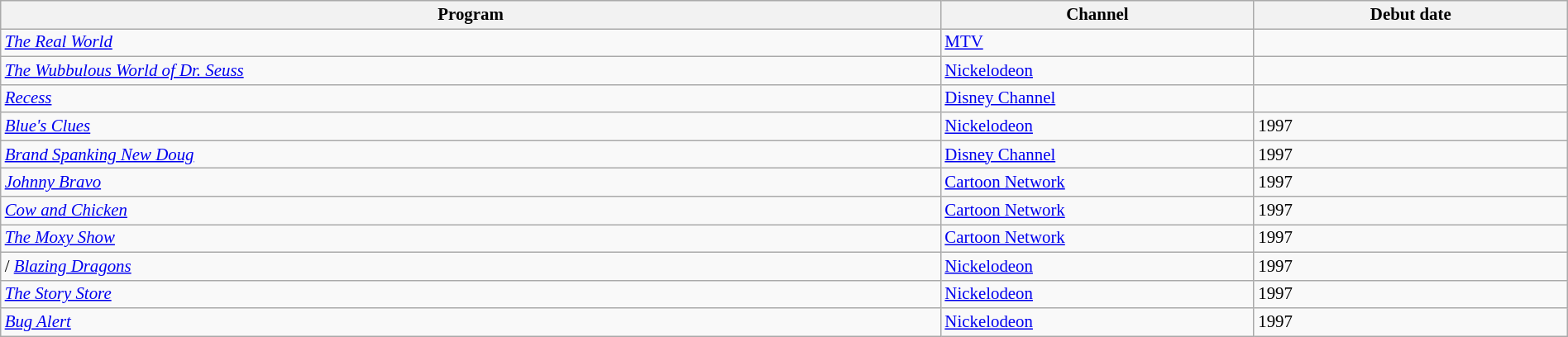<table class="wikitable sortable" width="100%" style="font-size:87%;">
<tr bgcolor="#efefef">
<th width=60%>Program</th>
<th width=20%>Channel</th>
<th width=20%>Debut date</th>
</tr>
<tr>
<td data-sort-value="Real World, The"> <em><a href='#'>The Real World</a></em></td>
<td><a href='#'>MTV</a></td>
<td></td>
</tr>
<tr>
<td> <em><a href='#'>The Wubbulous World of Dr. Seuss</a></em></td>
<td><a href='#'>Nickelodeon</a></td>
<td></td>
</tr>
<tr>
<td> <em><a href='#'>Recess</a></em></td>
<td><a href='#'>Disney Channel</a></td>
<td></td>
</tr>
<tr>
<td> <em><a href='#'>Blue's Clues</a></em></td>
<td><a href='#'>Nickelodeon</a></td>
<td>1997</td>
</tr>
<tr>
<td> <em><a href='#'>Brand Spanking New Doug</a></em></td>
<td><a href='#'>Disney Channel</a></td>
<td>1997</td>
</tr>
<tr>
<td> <em><a href='#'>Johnny Bravo</a></em></td>
<td><a href='#'>Cartoon Network</a></td>
<td>1997</td>
</tr>
<tr>
<td> <em><a href='#'>Cow and Chicken</a></em></td>
<td><a href='#'>Cartoon Network</a></td>
<td>1997</td>
</tr>
<tr>
<td> <em><a href='#'>The Moxy Show</a></em></td>
<td><a href='#'>Cartoon Network</a></td>
<td>1997</td>
</tr>
<tr>
<td>/ <em><a href='#'>Blazing Dragons</a></em></td>
<td><a href='#'>Nickelodeon</a></td>
<td>1997</td>
</tr>
<tr>
<td> <em><a href='#'>The Story Store</a></em></td>
<td><a href='#'>Nickelodeon</a></td>
<td>1997</td>
</tr>
<tr>
<td> <em><a href='#'>Bug Alert</a></em></td>
<td><a href='#'>Nickelodeon</a></td>
<td>1997</td>
</tr>
</table>
